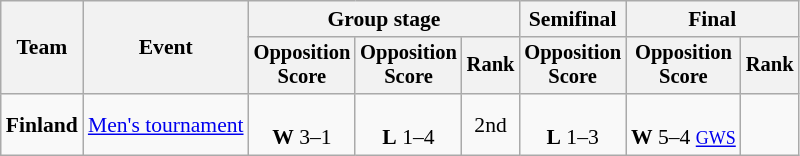<table class="wikitable" style="font-size:90%">
<tr>
<th rowspan=2>Team</th>
<th rowspan=2>Event</th>
<th colspan=3>Group stage</th>
<th>Semifinal</th>
<th colspan=2>Final</th>
</tr>
<tr style="font-size:95%">
<th>Opposition<br>Score</th>
<th>Opposition<br>Score</th>
<th>Rank</th>
<th>Opposition<br>Score</th>
<th>Opposition<br>Score</th>
<th>Rank</th>
</tr>
<tr align=center>
<td align=left><strong>Finland</strong></td>
<td align=left><a href='#'>Men's tournament</a></td>
<td><br><strong>W</strong> 3–1</td>
<td><br><strong>L</strong> 1–4</td>
<td>2nd</td>
<td><br><strong>L</strong> 1–3</td>
<td><br><strong>W</strong> 5–4 <small><a href='#'>GWS</a></small></td>
<td></td>
</tr>
</table>
